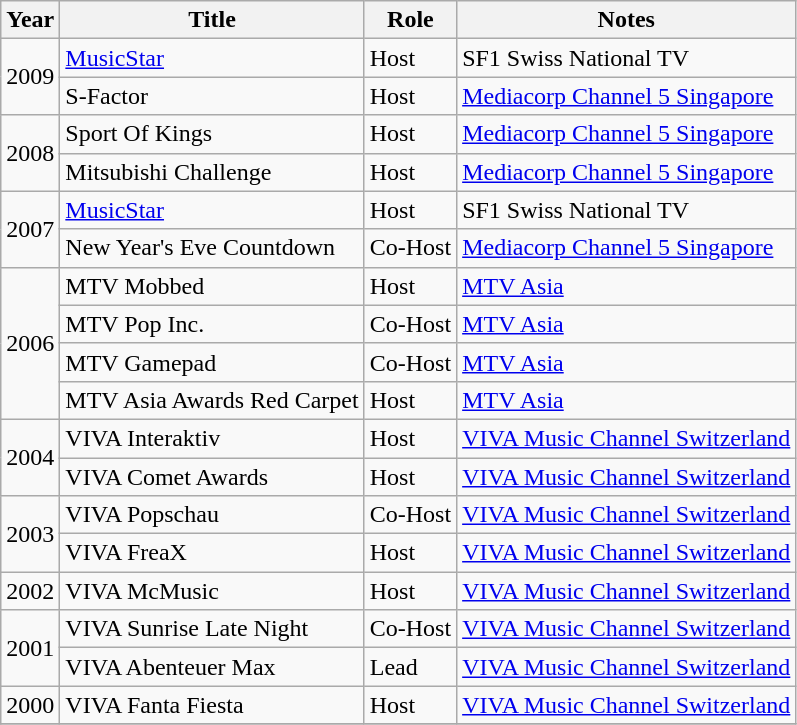<table class="wikitable">
<tr>
<th><strong>Year</strong></th>
<th><strong>Title</strong></th>
<th><strong>Role</strong></th>
<th><strong>Notes</strong></th>
</tr>
<tr>
<td rowspan="2">2009</td>
<td><a href='#'>MusicStar</a></td>
<td>Host</td>
<td>SF1 Swiss National TV</td>
</tr>
<tr>
<td>S-Factor</td>
<td>Host</td>
<td><a href='#'>Mediacorp Channel 5 Singapore</a></td>
</tr>
<tr>
<td rowspan="2">2008</td>
<td>Sport Of Kings</td>
<td>Host</td>
<td><a href='#'>Mediacorp Channel 5 Singapore</a></td>
</tr>
<tr>
<td>Mitsubishi Challenge</td>
<td>Host</td>
<td><a href='#'>Mediacorp Channel 5 Singapore</a></td>
</tr>
<tr>
<td rowspan="2">2007</td>
<td><a href='#'>MusicStar</a></td>
<td>Host</td>
<td>SF1 Swiss National TV</td>
</tr>
<tr>
<td>New Year's Eve Countdown</td>
<td>Co-Host</td>
<td><a href='#'>Mediacorp Channel 5 Singapore</a></td>
</tr>
<tr>
<td rowspan="4">2006</td>
<td>MTV Mobbed</td>
<td>Host</td>
<td><a href='#'>MTV Asia</a></td>
</tr>
<tr>
<td>MTV Pop Inc.</td>
<td>Co-Host</td>
<td><a href='#'>MTV Asia</a></td>
</tr>
<tr>
<td>MTV Gamepad</td>
<td>Co-Host</td>
<td><a href='#'>MTV Asia</a></td>
</tr>
<tr>
<td>MTV Asia Awards Red Carpet</td>
<td>Host</td>
<td><a href='#'>MTV Asia</a></td>
</tr>
<tr>
<td rowspan="2">2004</td>
<td>VIVA Interaktiv</td>
<td>Host</td>
<td><a href='#'>VIVA Music Channel Switzerland</a></td>
</tr>
<tr>
<td>VIVA Comet Awards</td>
<td>Host</td>
<td><a href='#'>VIVA Music Channel Switzerland</a></td>
</tr>
<tr>
<td rowspan="2">2003</td>
<td>VIVA Popschau</td>
<td>Co-Host</td>
<td><a href='#'>VIVA Music Channel Switzerland</a></td>
</tr>
<tr>
<td>VIVA FreaX</td>
<td>Host</td>
<td><a href='#'>VIVA Music Channel Switzerland</a></td>
</tr>
<tr>
<td>2002</td>
<td>VIVA McMusic</td>
<td>Host</td>
<td><a href='#'>VIVA Music Channel Switzerland</a></td>
</tr>
<tr>
<td rowspan="2">2001</td>
<td>VIVA Sunrise Late Night</td>
<td>Co-Host</td>
<td><a href='#'>VIVA Music Channel Switzerland</a></td>
</tr>
<tr>
<td>VIVA Abenteuer Max</td>
<td>Lead</td>
<td><a href='#'>VIVA Music Channel Switzerland</a></td>
</tr>
<tr>
<td>2000</td>
<td>VIVA Fanta Fiesta</td>
<td>Host</td>
<td><a href='#'>VIVA Music Channel Switzerland</a></td>
</tr>
<tr>
</tr>
</table>
